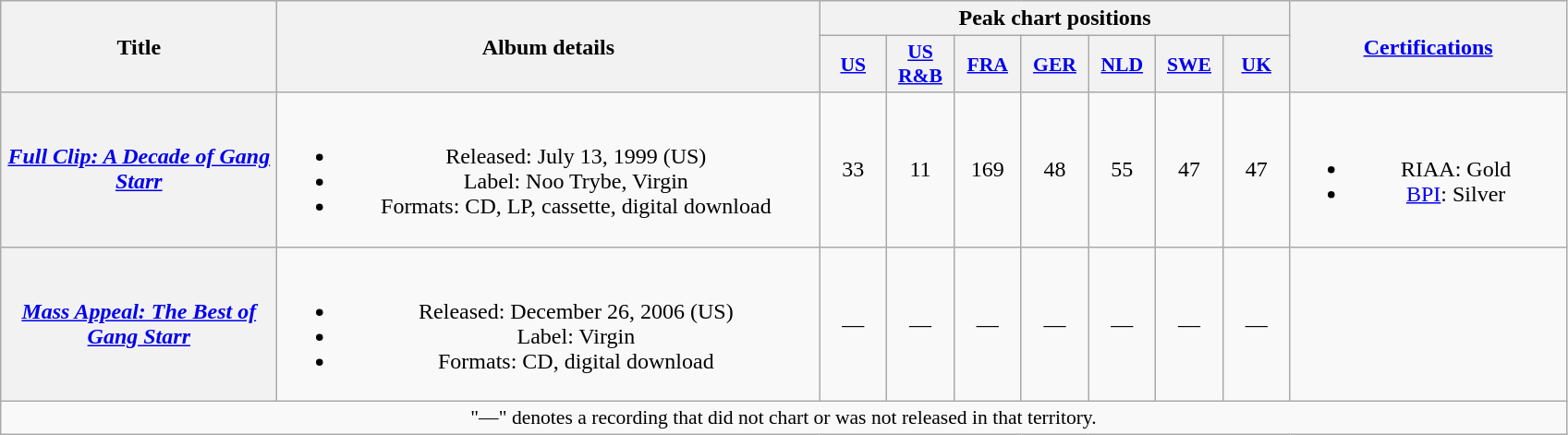<table class="wikitable plainrowheaders" style="text-align:center;" border="1">
<tr>
<th scope="col" rowspan="2" style="width:12em;">Title</th>
<th scope="col" rowspan="2" style="width:24em;">Album details</th>
<th scope="col" colspan="7">Peak chart positions</th>
<th scope="col" rowspan="2" style="width:12em;"><a href='#'>Certifications</a></th>
</tr>
<tr>
<th scope="col" style="width:2.9em;font-size:90%;"><a href='#'>US</a><br></th>
<th scope="col" style="width:2.9em;font-size:90%;"><a href='#'>US<br>R&B</a><br></th>
<th scope="col" style="width:2.9em;font-size:90%;"><a href='#'>FRA</a><br></th>
<th scope="col" style="width:2.9em;font-size:90%;"><a href='#'>GER</a><br></th>
<th scope="col" style="width:2.9em;font-size:90%;"><a href='#'>NLD</a><br></th>
<th scope="col" style="width:2.9em;font-size:90%;"><a href='#'>SWE</a><br></th>
<th scope="col" style="width:2.9em;font-size:90%;"><a href='#'>UK</a><br></th>
</tr>
<tr>
<th scope="row"><em><a href='#'>Full Clip: A Decade of Gang Starr</a></em></th>
<td><br><ul><li>Released: July 13, 1999 <span>(US)</span></li><li>Label: Noo Trybe, Virgin</li><li>Formats: CD, LP, cassette, digital download</li></ul></td>
<td>33</td>
<td>11</td>
<td>169</td>
<td>48</td>
<td>55</td>
<td>47</td>
<td>47</td>
<td><br><ul><li>RIAA: Gold</li><li><a href='#'>BPI</a>: Silver</li></ul></td>
</tr>
<tr>
<th scope="row"><em><a href='#'>Mass Appeal: The Best of Gang Starr</a></em></th>
<td><br><ul><li>Released: December 26, 2006 <span>(US)</span></li><li>Label: Virgin</li><li>Formats: CD, digital download</li></ul></td>
<td>—</td>
<td>—</td>
<td>—</td>
<td>—</td>
<td>—</td>
<td>—</td>
<td>—</td>
<td></td>
</tr>
<tr>
<td colspan="14" style="font-size:90%">"—" denotes a recording that did not chart or was not released in that territory.</td>
</tr>
</table>
